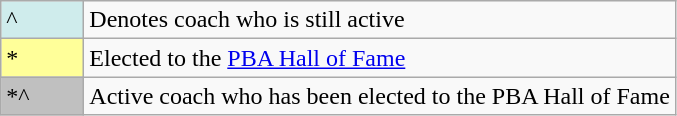<table class="wikitable">
<tr>
<td style="background:#cfecec; width:3em;">^</td>
<td>Denotes coach who is still active</td>
</tr>
<tr>
<td style="background:#ff9; width:3em;">*</td>
<td>Elected to the <a href='#'>PBA Hall of Fame</a></td>
</tr>
<tr>
<td style="background:silver; width:3em;">*^</td>
<td>Active coach who has been elected to the PBA Hall of Fame</td>
</tr>
</table>
